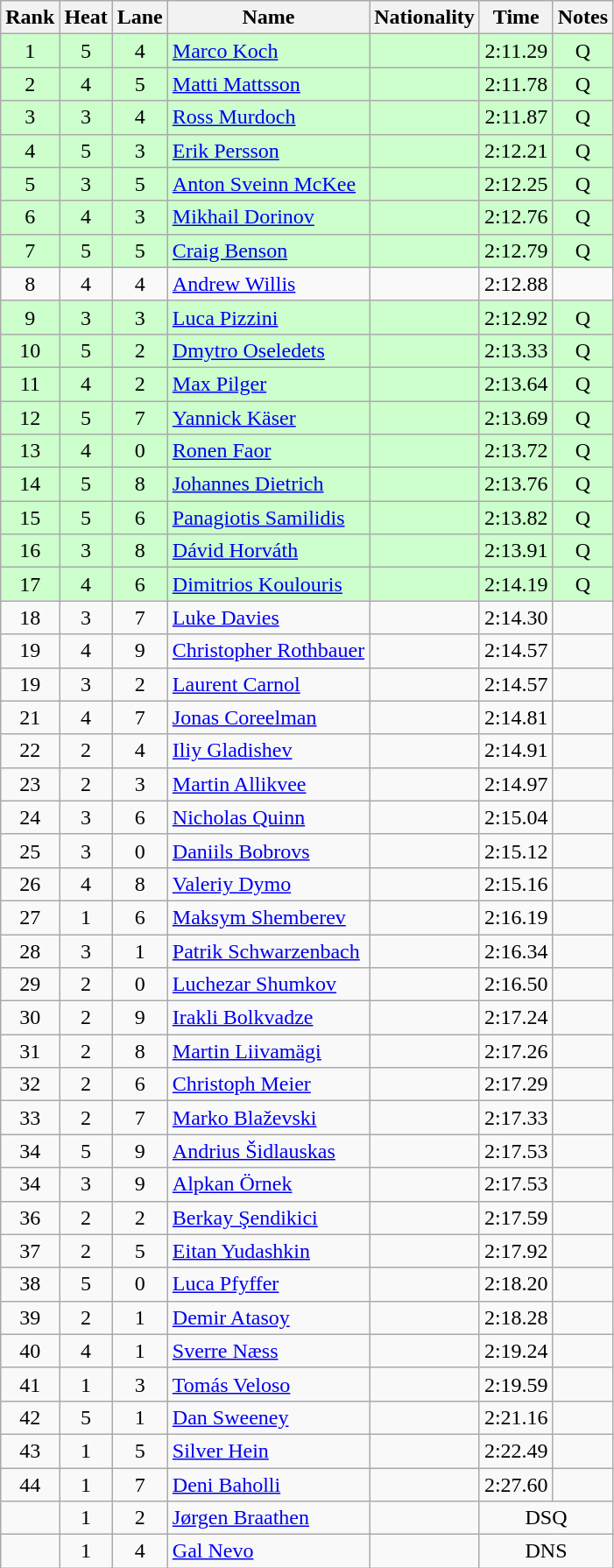<table class="wikitable sortable" style="text-align:center">
<tr>
<th>Rank</th>
<th>Heat</th>
<th>Lane</th>
<th>Name</th>
<th>Nationality</th>
<th>Time</th>
<th>Notes</th>
</tr>
<tr bgcolor=ccffcc>
<td>1</td>
<td>5</td>
<td>4</td>
<td align=left><a href='#'>Marco Koch</a></td>
<td align=left></td>
<td>2:11.29</td>
<td>Q</td>
</tr>
<tr bgcolor=ccffcc>
<td>2</td>
<td>4</td>
<td>5</td>
<td align=left><a href='#'>Matti Mattsson</a></td>
<td align=left></td>
<td>2:11.78</td>
<td>Q</td>
</tr>
<tr bgcolor=ccffcc>
<td>3</td>
<td>3</td>
<td>4</td>
<td align=left><a href='#'>Ross Murdoch</a></td>
<td align=left></td>
<td>2:11.87</td>
<td>Q</td>
</tr>
<tr bgcolor=ccffcc>
<td>4</td>
<td>5</td>
<td>3</td>
<td align=left><a href='#'>Erik Persson</a></td>
<td align=left></td>
<td>2:12.21</td>
<td>Q</td>
</tr>
<tr bgcolor=ccffcc>
<td>5</td>
<td>3</td>
<td>5</td>
<td align=left><a href='#'>Anton Sveinn McKee</a></td>
<td align=left></td>
<td>2:12.25</td>
<td>Q</td>
</tr>
<tr bgcolor=ccffcc>
<td>6</td>
<td>4</td>
<td>3</td>
<td align=left><a href='#'>Mikhail Dorinov</a></td>
<td align=left></td>
<td>2:12.76</td>
<td>Q</td>
</tr>
<tr bgcolor=ccffcc>
<td>7</td>
<td>5</td>
<td>5</td>
<td align=left><a href='#'>Craig Benson</a></td>
<td align=left></td>
<td>2:12.79</td>
<td>Q</td>
</tr>
<tr>
<td>8</td>
<td>4</td>
<td>4</td>
<td align=left><a href='#'>Andrew Willis</a></td>
<td align=left></td>
<td>2:12.88</td>
<td></td>
</tr>
<tr bgcolor=ccffcc>
<td>9</td>
<td>3</td>
<td>3</td>
<td align=left><a href='#'>Luca Pizzini</a></td>
<td align=left></td>
<td>2:12.92</td>
<td>Q</td>
</tr>
<tr bgcolor=ccffcc>
<td>10</td>
<td>5</td>
<td>2</td>
<td align=left><a href='#'>Dmytro Oseledets</a></td>
<td align=left></td>
<td>2:13.33</td>
<td>Q</td>
</tr>
<tr bgcolor=ccffcc>
<td>11</td>
<td>4</td>
<td>2</td>
<td align=left><a href='#'>Max Pilger</a></td>
<td align=left></td>
<td>2:13.64</td>
<td>Q</td>
</tr>
<tr bgcolor=ccffcc>
<td>12</td>
<td>5</td>
<td>7</td>
<td align=left><a href='#'>Yannick Käser</a></td>
<td align=left></td>
<td>2:13.69</td>
<td>Q</td>
</tr>
<tr bgcolor=ccffcc>
<td>13</td>
<td>4</td>
<td>0</td>
<td align=left><a href='#'>Ronen Faor</a></td>
<td align=left></td>
<td>2:13.72</td>
<td>Q</td>
</tr>
<tr bgcolor=ccffcc>
<td>14</td>
<td>5</td>
<td>8</td>
<td align=left><a href='#'>Johannes Dietrich</a></td>
<td align=left></td>
<td>2:13.76</td>
<td>Q</td>
</tr>
<tr bgcolor=ccffcc>
<td>15</td>
<td>5</td>
<td>6</td>
<td align=left><a href='#'>Panagiotis Samilidis</a></td>
<td align=left></td>
<td>2:13.82</td>
<td>Q</td>
</tr>
<tr bgcolor=ccffcc>
<td>16</td>
<td>3</td>
<td>8</td>
<td align=left><a href='#'>Dávid Horváth</a></td>
<td align=left></td>
<td>2:13.91</td>
<td>Q</td>
</tr>
<tr bgcolor=ccffcc>
<td>17</td>
<td>4</td>
<td>6</td>
<td align=left><a href='#'>Dimitrios Koulouris</a></td>
<td align=left></td>
<td>2:14.19</td>
<td>Q</td>
</tr>
<tr>
<td>18</td>
<td>3</td>
<td>7</td>
<td align=left><a href='#'>Luke Davies</a></td>
<td align=left></td>
<td>2:14.30</td>
<td></td>
</tr>
<tr>
<td>19</td>
<td>4</td>
<td>9</td>
<td align=left><a href='#'>Christopher Rothbauer</a></td>
<td align=left></td>
<td>2:14.57</td>
<td></td>
</tr>
<tr>
<td>19</td>
<td>3</td>
<td>2</td>
<td align=left><a href='#'>Laurent Carnol</a></td>
<td align=left></td>
<td>2:14.57</td>
<td></td>
</tr>
<tr>
<td>21</td>
<td>4</td>
<td>7</td>
<td align=left><a href='#'>Jonas Coreelman</a></td>
<td align=left></td>
<td>2:14.81</td>
<td></td>
</tr>
<tr>
<td>22</td>
<td>2</td>
<td>4</td>
<td align=left><a href='#'>Iliy Gladishev</a></td>
<td align=left></td>
<td>2:14.91</td>
<td></td>
</tr>
<tr>
<td>23</td>
<td>2</td>
<td>3</td>
<td align=left><a href='#'>Martin Allikvee</a></td>
<td align=left></td>
<td>2:14.97</td>
<td></td>
</tr>
<tr>
<td>24</td>
<td>3</td>
<td>6</td>
<td align=left><a href='#'>Nicholas Quinn</a></td>
<td align=left></td>
<td>2:15.04</td>
<td></td>
</tr>
<tr>
<td>25</td>
<td>3</td>
<td>0</td>
<td align=left><a href='#'>Daniils Bobrovs</a></td>
<td align=left></td>
<td>2:15.12</td>
<td></td>
</tr>
<tr>
<td>26</td>
<td>4</td>
<td>8</td>
<td align=left><a href='#'>Valeriy Dymo</a></td>
<td align=left></td>
<td>2:15.16</td>
<td></td>
</tr>
<tr>
<td>27</td>
<td>1</td>
<td>6</td>
<td align=left><a href='#'>Maksym Shemberev</a></td>
<td align=left></td>
<td>2:16.19</td>
<td></td>
</tr>
<tr>
<td>28</td>
<td>3</td>
<td>1</td>
<td align=left><a href='#'>Patrik Schwarzenbach</a></td>
<td align=left></td>
<td>2:16.34</td>
<td></td>
</tr>
<tr>
<td>29</td>
<td>2</td>
<td>0</td>
<td align=left><a href='#'>Luchezar Shumkov</a></td>
<td align=left></td>
<td>2:16.50</td>
<td></td>
</tr>
<tr>
<td>30</td>
<td>2</td>
<td>9</td>
<td align=left><a href='#'>Irakli Bolkvadze</a></td>
<td align=left></td>
<td>2:17.24</td>
<td></td>
</tr>
<tr>
<td>31</td>
<td>2</td>
<td>8</td>
<td align=left><a href='#'>Martin Liivamägi</a></td>
<td align=left></td>
<td>2:17.26</td>
<td></td>
</tr>
<tr>
<td>32</td>
<td>2</td>
<td>6</td>
<td align=left><a href='#'>Christoph Meier</a></td>
<td align=left></td>
<td>2:17.29</td>
<td></td>
</tr>
<tr>
<td>33</td>
<td>2</td>
<td>7</td>
<td align=left><a href='#'>Marko Blaževski</a></td>
<td align=left></td>
<td>2:17.33</td>
<td></td>
</tr>
<tr>
<td>34</td>
<td>5</td>
<td>9</td>
<td align=left><a href='#'>Andrius Šidlauskas</a></td>
<td align=left></td>
<td>2:17.53</td>
<td></td>
</tr>
<tr>
<td>34</td>
<td>3</td>
<td>9</td>
<td align=left><a href='#'>Alpkan Örnek</a></td>
<td align=left></td>
<td>2:17.53</td>
<td></td>
</tr>
<tr>
<td>36</td>
<td>2</td>
<td>2</td>
<td align=left><a href='#'>Berkay Şendikici</a></td>
<td align=left></td>
<td>2:17.59</td>
<td></td>
</tr>
<tr>
<td>37</td>
<td>2</td>
<td>5</td>
<td align=left><a href='#'>Eitan Yudashkin</a></td>
<td align=left></td>
<td>2:17.92</td>
<td></td>
</tr>
<tr>
<td>38</td>
<td>5</td>
<td>0</td>
<td align=left><a href='#'>Luca Pfyffer</a></td>
<td align=left></td>
<td>2:18.20</td>
<td></td>
</tr>
<tr>
<td>39</td>
<td>2</td>
<td>1</td>
<td align=left><a href='#'>Demir Atasoy</a></td>
<td align=left></td>
<td>2:18.28</td>
<td></td>
</tr>
<tr>
<td>40</td>
<td>4</td>
<td>1</td>
<td align=left><a href='#'>Sverre Næss</a></td>
<td align=left></td>
<td>2:19.24</td>
<td></td>
</tr>
<tr>
<td>41</td>
<td>1</td>
<td>3</td>
<td align=left><a href='#'>Tomás Veloso</a></td>
<td align=left></td>
<td>2:19.59</td>
<td></td>
</tr>
<tr>
<td>42</td>
<td>5</td>
<td>1</td>
<td align=left><a href='#'>Dan Sweeney</a></td>
<td align=left></td>
<td>2:21.16</td>
<td></td>
</tr>
<tr>
<td>43</td>
<td>1</td>
<td>5</td>
<td align=left><a href='#'>Silver Hein</a></td>
<td align=left></td>
<td>2:22.49</td>
<td></td>
</tr>
<tr>
<td>44</td>
<td>1</td>
<td>7</td>
<td align=left><a href='#'>Deni Baholli</a></td>
<td align=left></td>
<td>2:27.60</td>
<td></td>
</tr>
<tr>
<td></td>
<td>1</td>
<td>2</td>
<td align=left><a href='#'>Jørgen Braathen</a></td>
<td align=left></td>
<td colspan=2>DSQ</td>
</tr>
<tr>
<td></td>
<td>1</td>
<td>4</td>
<td align=left><a href='#'>Gal Nevo</a></td>
<td align=left></td>
<td colspan=2>DNS</td>
</tr>
</table>
